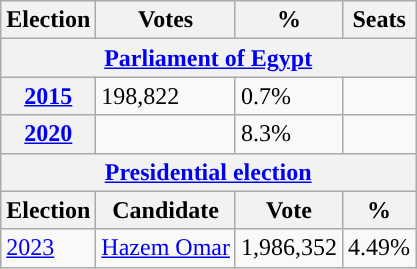<table class="wikitable style=text-align:center">
<tr>
<th>Election</th>
<th>Votes</th>
<th>%</th>
<th>Seats</th>
</tr>
<tr>
<th colspan=4><a href='#'>Parliament of Egypt</a></th>
</tr>
<tr>
<th><a href='#'>2015</a></th>
<td>198,822</td>
<td>0.7%</td>
<td></td>
</tr>
<tr>
<th><a href='#'>2020</a></th>
<td></td>
<td>8.3%</td>
<td></td>
</tr>
<tr>
<th colspan="4"><a href='#'>Presidential election</a></th>
</tr>
<tr>
<th>Election</th>
<th>Candidate</th>
<th>Vote</th>
<th>%</th>
</tr>
<tr>
<td><a href='#'>2023</a></td>
<td><a href='#'>Hazem Omar</a></td>
<td>1,986,352</td>
<td>4.49%</td>
</tr>
</table>
